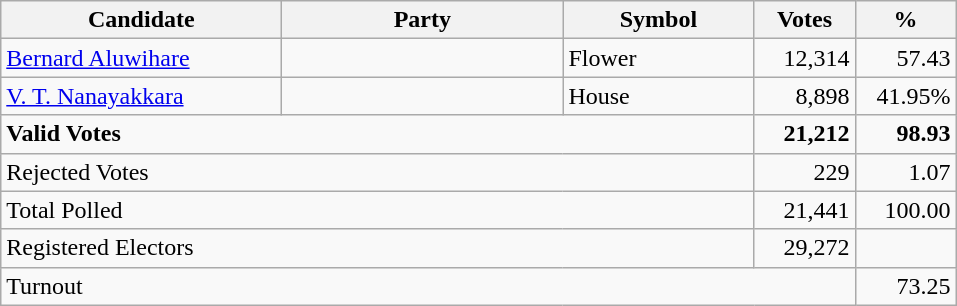<table class="wikitable" border="1" style="text-align:right;">
<tr>
<th align=left width="180">Candidate</th>
<th align=left width="180">Party</th>
<th align=left width="120">Symbol</th>
<th align=left width="60">Votes</th>
<th align=left width="60">%</th>
</tr>
<tr>
<td align=left><a href='#'>Bernard Aluwihare</a></td>
<td></td>
<td align=left>Flower</td>
<td align=right>12,314</td>
<td align=right>57.43</td>
</tr>
<tr>
<td align=left><a href='#'>V. T. Nanayakkara</a></td>
<td></td>
<td align=left>House</td>
<td align=right>8,898</td>
<td align=right>41.95%</td>
</tr>
<tr>
<td align=left colspan=3><strong>Valid Votes</strong></td>
<td align=right><strong>21,212</strong></td>
<td align=right><strong>98.93</strong></td>
</tr>
<tr>
<td align=left colspan=3>Rejected Votes</td>
<td align=right>229</td>
<td align=right>1.07</td>
</tr>
<tr>
<td align=left colspan=3>Total Polled</td>
<td align=right>21,441</td>
<td align=right>100.00</td>
</tr>
<tr>
<td align=left colspan=3>Registered Electors</td>
<td align=right>29,272</td>
<td></td>
</tr>
<tr>
<td align=left colspan=4>Turnout</td>
<td align=right>73.25</td>
</tr>
</table>
